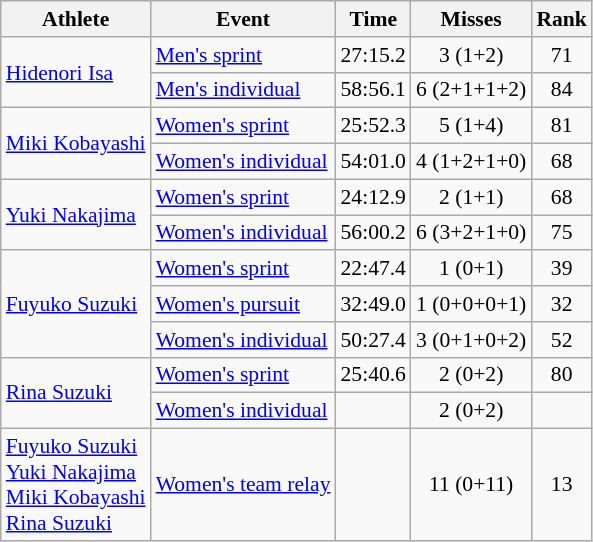<table class="wikitable" style="font-size:90%">
<tr>
<th>Athlete</th>
<th>Event</th>
<th>Time</th>
<th>Misses</th>
<th>Rank</th>
</tr>
<tr align=center>
<td align=left rowspan=2><a href='#'>Hidenori Isa</a></td>
<td align=left><a href='#'>Men's sprint</a></td>
<td>27:15.2</td>
<td>3 (1+2)</td>
<td>71</td>
</tr>
<tr align=center>
<td align=left><a href='#'>Men's individual</a></td>
<td>58:56.1</td>
<td>6 (2+1+1+2)</td>
<td>84</td>
</tr>
<tr align=center>
<td align=left rowspan=2><a href='#'>Miki Kobayashi</a></td>
<td align=left><a href='#'>Women's sprint</a></td>
<td>25:52.3</td>
<td>5 (1+4)</td>
<td>81</td>
</tr>
<tr align=center>
<td align=left><a href='#'>Women's individual</a></td>
<td>54:01.0</td>
<td>4 (1+2+1+0)</td>
<td>68</td>
</tr>
<tr align=center>
<td align=left rowspan=2><a href='#'>Yuki Nakajima</a></td>
<td align=left><a href='#'>Women's sprint</a></td>
<td>24:12.9</td>
<td>2 (1+1)</td>
<td>68</td>
</tr>
<tr align=center>
<td align=left><a href='#'>Women's individual</a></td>
<td>56:00.2</td>
<td>6 (3+2+1+0)</td>
<td>75</td>
</tr>
<tr align=center>
<td align=left rowspan=3><a href='#'>Fuyuko Suzuki</a></td>
<td align=left><a href='#'>Women's sprint</a></td>
<td>22:47.4</td>
<td>1 (0+1)</td>
<td>39</td>
</tr>
<tr align=center>
<td align=left><a href='#'>Women's pursuit</a></td>
<td>32:49.0</td>
<td>1 (0+0+0+1)</td>
<td>32</td>
</tr>
<tr align=center>
<td align=left><a href='#'>Women's individual</a></td>
<td>50:27.4</td>
<td>3 (0+1+0+2)</td>
<td>52</td>
</tr>
<tr align=center>
<td align=left rowspan=2><a href='#'>Rina Suzuki</a></td>
<td align=left><a href='#'>Women's sprint</a></td>
<td>25:40.6</td>
<td>2 (0+2)</td>
<td>80</td>
</tr>
<tr align=center>
<td align=left><a href='#'>Women's individual</a></td>
<td></td>
<td>2 (0+2)</td>
<td></td>
</tr>
<tr align=center>
<td align=left><a href='#'>Fuyuko Suzuki</a><br><a href='#'>Yuki Nakajima</a><br><a href='#'>Miki Kobayashi</a><br><a href='#'>Rina Suzuki</a></td>
<td align=left><a href='#'>Women's team relay</a></td>
<td></td>
<td>11 (0+11)</td>
<td>13</td>
</tr>
</table>
